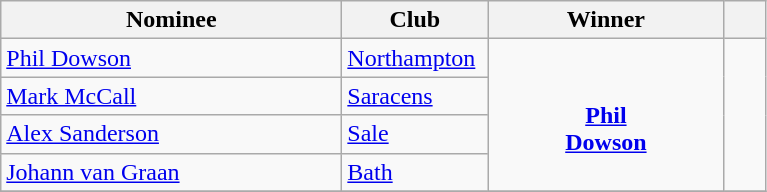<table class="wikitable">
<tr>
<th width=220>Nominee</th>
<th width=90>Club</th>
<th width=150>Winner</th>
<th width=20></th>
</tr>
<tr>
<td> <a href='#'>Phil Dowson</a></td>
<td><a href='#'>Northampton</a></td>
<td rowspan=4 align=center><br><strong><a href='#'>Phil<br>Dowson</a></strong></td>
<td rowspan=4 align=center></td>
</tr>
<tr>
<td> <a href='#'>Mark McCall</a></td>
<td><a href='#'>Saracens</a></td>
</tr>
<tr>
<td> <a href='#'>Alex Sanderson</a></td>
<td><a href='#'>Sale</a></td>
</tr>
<tr>
<td> <a href='#'>Johann van Graan</a></td>
<td><a href='#'>Bath</a></td>
</tr>
<tr>
</tr>
</table>
